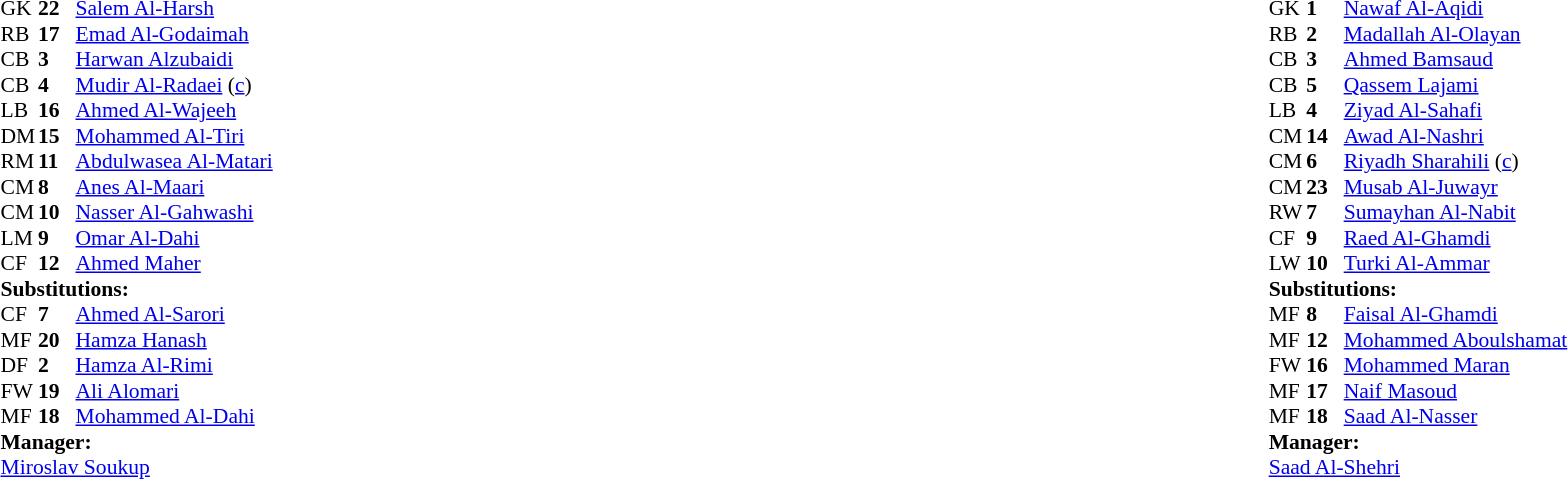<table width="100%">
<tr>
<td valign="top" width="40%"><br><table style="font-size:90%" cellspacing="0" cellpadding="0">
<tr>
<th width=25></th>
<th width=25></th>
</tr>
<tr>
<td>GK</td>
<td><strong>22</strong></td>
<td><a href='#'>Salem Al-Harsh</a></td>
</tr>
<tr>
<td>RB</td>
<td><strong>17</strong></td>
<td><a href='#'>Emad Al-Godaimah</a></td>
</tr>
<tr>
<td>CB</td>
<td><strong>3</strong></td>
<td><a href='#'>Harwan Alzubaidi</a></td>
<td></td>
</tr>
<tr>
<td>CB</td>
<td><strong>4</strong></td>
<td><a href='#'>Mudir Al-Radaei</a> (<a href='#'>c</a>)</td>
</tr>
<tr>
<td>LB</td>
<td><strong>16</strong></td>
<td><a href='#'>Ahmed Al-Wajeeh</a></td>
</tr>
<tr>
<td>DM</td>
<td><strong>15</strong></td>
<td><a href='#'>Mohammed Al-Tiri</a></td>
</tr>
<tr>
<td>RM</td>
<td><strong>11</strong></td>
<td><a href='#'>Abdulwasea Al-Matari</a></td>
<td></td>
<td></td>
</tr>
<tr>
<td>CM</td>
<td><strong>8</strong></td>
<td><a href='#'>Anes Al-Maari</a></td>
<td></td>
<td></td>
</tr>
<tr>
<td>CM</td>
<td><strong>10</strong></td>
<td><a href='#'>Nasser Al-Gahwashi</a></td>
<td></td>
<td></td>
</tr>
<tr>
<td>LM</td>
<td><strong>9</strong></td>
<td><a href='#'>Omar Al-Dahi</a></td>
<td></td>
<td></td>
</tr>
<tr>
<td>CF</td>
<td><strong>12</strong></td>
<td><a href='#'>Ahmed Maher</a></td>
<td></td>
<td></td>
</tr>
<tr>
<td colspan=3><strong>Substitutions:</strong></td>
</tr>
<tr>
<td>CF</td>
<td><strong>7</strong></td>
<td><a href='#'>Ahmed Al-Sarori</a></td>
<td></td>
<td></td>
</tr>
<tr>
<td>MF</td>
<td><strong>20</strong></td>
<td><a href='#'>Hamza Hanash</a></td>
<td></td>
<td></td>
</tr>
<tr>
<td>DF</td>
<td><strong>2</strong></td>
<td><a href='#'>Hamza Al-Rimi</a></td>
<td></td>
<td></td>
</tr>
<tr>
<td>FW</td>
<td><strong>19</strong></td>
<td><a href='#'>Ali Alomari</a></td>
<td></td>
<td></td>
</tr>
<tr>
<td>MF</td>
<td><strong>18</strong></td>
<td><a href='#'>Mohammed Al-Dahi</a></td>
<td></td>
<td></td>
</tr>
<tr>
<td colspan=3><strong>Manager:</strong></td>
</tr>
<tr>
<td colspan=3> <a href='#'>Miroslav Soukup</a></td>
</tr>
</table>
</td>
<td valign="top"></td>
<td valign="top" width="50%"><br><table style="font-size: 90%" cellspacing="0" cellpadding="0" align="center">
<tr>
<th width=25></th>
<th width=25></th>
</tr>
<tr>
<td>GK</td>
<td><strong>1</strong></td>
<td><a href='#'>Nawaf Al-Aqidi</a></td>
</tr>
<tr>
<td>RB</td>
<td><strong>2</strong></td>
<td><a href='#'>Madallah Al-Olayan</a></td>
<td></td>
<td></td>
</tr>
<tr>
<td>CB</td>
<td><strong>3</strong></td>
<td><a href='#'>Ahmed Bamsaud</a></td>
</tr>
<tr>
<td>CB</td>
<td><strong>5</strong></td>
<td><a href='#'>Qassem Lajami</a></td>
</tr>
<tr>
<td>LB</td>
<td><strong>4</strong></td>
<td><a href='#'>Ziyad Al-Sahafi</a></td>
</tr>
<tr>
<td>CM</td>
<td><strong>14</strong></td>
<td><a href='#'>Awad Al-Nashri</a></td>
<td></td>
<td></td>
</tr>
<tr>
<td>CM</td>
<td><strong>6</strong></td>
<td><a href='#'>Riyadh Sharahili</a> (<a href='#'>c</a>)</td>
</tr>
<tr>
<td>CM</td>
<td><strong>23</strong></td>
<td><a href='#'>Musab Al-Juwayr</a></td>
<td></td>
<td></td>
</tr>
<tr>
<td>RW</td>
<td><strong>7</strong></td>
<td><a href='#'>Sumayhan Al-Nabit</a></td>
</tr>
<tr>
<td>CF</td>
<td><strong>9</strong></td>
<td><a href='#'>Raed Al-Ghamdi</a></td>
<td></td>
<td></td>
</tr>
<tr>
<td>LW</td>
<td><strong>10</strong></td>
<td><a href='#'>Turki Al-Ammar</a></td>
<td></td>
<td></td>
</tr>
<tr>
<td colspan=3><strong>Substitutions:</strong></td>
</tr>
<tr>
<td>MF</td>
<td><strong>8</strong></td>
<td><a href='#'>Faisal Al-Ghamdi</a></td>
<td></td>
<td></td>
</tr>
<tr>
<td>MF</td>
<td><strong>12</strong></td>
<td><a href='#'>Mohammed Aboulshamat</a></td>
<td></td>
<td></td>
</tr>
<tr>
<td>FW</td>
<td><strong>16</strong></td>
<td><a href='#'>Mohammed Maran</a></td>
<td></td>
<td></td>
</tr>
<tr>
<td>MF</td>
<td><strong>17</strong></td>
<td><a href='#'>Naif Masoud</a></td>
<td></td>
<td></td>
</tr>
<tr>
<td>MF</td>
<td><strong>18</strong></td>
<td><a href='#'>Saad Al-Nasser</a></td>
<td></td>
<td></td>
</tr>
<tr>
<td colspan=3><strong>Manager:</strong></td>
</tr>
<tr>
<td colspan=3><a href='#'>Saad Al-Shehri</a></td>
</tr>
</table>
</td>
</tr>
</table>
